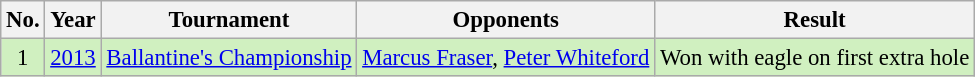<table class="wikitable" style="font-size:95%;">
<tr>
<th>No.</th>
<th>Year</th>
<th>Tournament</th>
<th>Opponents</th>
<th>Result</th>
</tr>
<tr style="background:#D0F0C0;">
<td align=center>1</td>
<td><a href='#'>2013</a></td>
<td><a href='#'>Ballantine's Championship</a></td>
<td> <a href='#'>Marcus Fraser</a>,  <a href='#'>Peter Whiteford</a></td>
<td>Won with eagle on first extra hole</td>
</tr>
</table>
